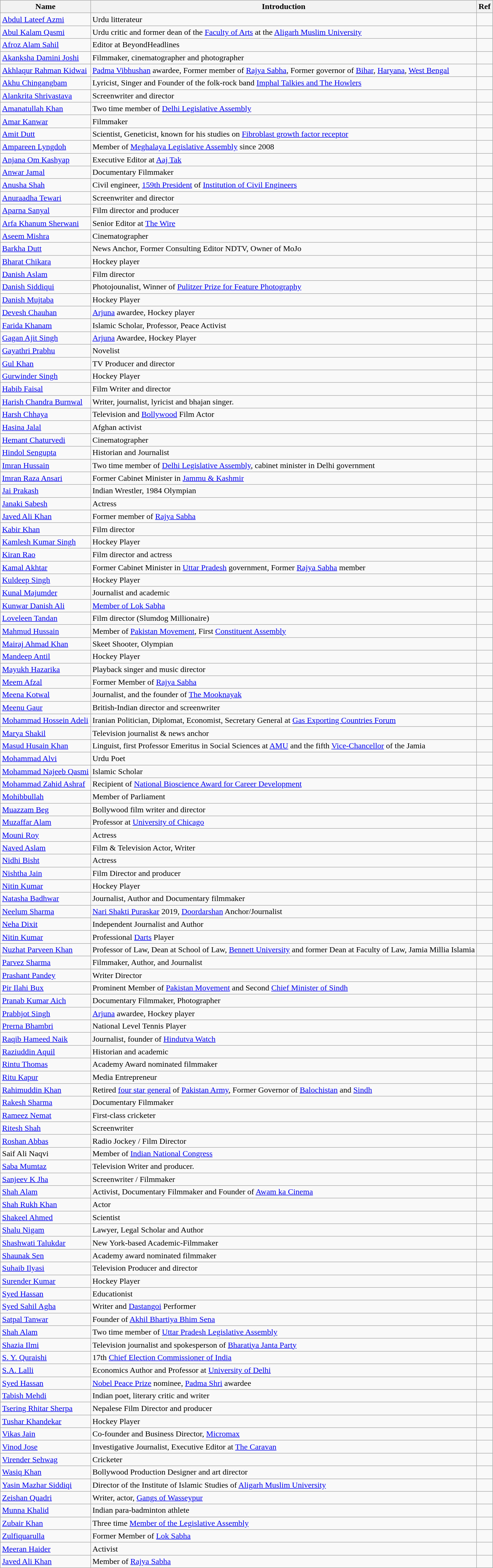<table class="wikitable sortable">
<tr>
<th>Name</th>
<th>Introduction</th>
<th>Ref</th>
</tr>
<tr>
<td><a href='#'>Abdul Lateef Azmi</a></td>
<td>Urdu litterateur</td>
<td></td>
</tr>
<tr>
<td><a href='#'>Abul Kalam Qasmi</a></td>
<td>Urdu critic and former dean of the <a href='#'>Faculty of Arts</a> at the <a href='#'>Aligarh Muslim University</a></td>
<td></td>
</tr>
<tr>
<td><a href='#'>Afroz Alam Sahil</a></td>
<td>Editor at BeyondHeadlines</td>
<td></td>
</tr>
<tr>
<td><a href='#'>Akanksha Damini Joshi</a></td>
<td>Filmmaker, cinematographer and photographer</td>
<td></td>
</tr>
<tr>
<td><a href='#'>Akhlaqur Rahman Kidwai</a></td>
<td><a href='#'>Padma Vibhushan</a> awardee, Former member of <a href='#'>Rajya Sabha</a>, Former governor of <a href='#'>Bihar</a>, <a href='#'>Haryana</a>, <a href='#'>West Bengal</a></td>
<td></td>
</tr>
<tr>
<td><a href='#'>Akhu Chingangbam</a></td>
<td>Lyricist, Singer and Founder of the folk-rock band <a href='#'>Imphal Talkies and The Howlers</a></td>
<td></td>
</tr>
<tr>
<td><a href='#'>Alankrita Shrivastava</a></td>
<td>Screenwriter and director</td>
<td></td>
</tr>
<tr>
<td><a href='#'>Amanatullah Khan</a></td>
<td>Two time member of <a href='#'>Delhi Legislative Assembly</a></td>
<td></td>
</tr>
<tr>
<td><a href='#'>Amar Kanwar</a></td>
<td>Filmmaker</td>
<td></td>
</tr>
<tr>
<td><a href='#'>Amit Dutt</a></td>
<td>Scientist, Geneticist, known for his studies on <a href='#'>Fibroblast growth factor receptor</a></td>
<td></td>
</tr>
<tr>
<td><a href='#'>Ampareen Lyngdoh</a></td>
<td>Member of <a href='#'>Meghalaya Legislative Assembly</a> since 2008</td>
<td></td>
</tr>
<tr>
<td><a href='#'>Anjana Om Kashyap</a></td>
<td>Executive Editor at <a href='#'>Aaj Tak</a></td>
<td></td>
</tr>
<tr>
<td><a href='#'>Anwar Jamal</a></td>
<td>Documentary Filmmaker</td>
<td></td>
</tr>
<tr>
<td><a href='#'>Anusha Shah</a></td>
<td>Civil engineer, <a href='#'>159th President</a> of <a href='#'>Institution of Civil Engineers</a></td>
<td></td>
</tr>
<tr>
<td><a href='#'>Anuraadha Tewari</a></td>
<td>Screenwriter and director</td>
</tr>
<tr>
<td><a href='#'>Aparna Sanyal</a></td>
<td>Film director and producer</td>
<td></td>
</tr>
<tr>
<td><a href='#'>Arfa Khanum Sherwani</a></td>
<td>Senior Editor at <a href='#'>The Wire</a></td>
<td></td>
</tr>
<tr>
<td><a href='#'>Aseem Mishra</a></td>
<td>Cinematographer</td>
<td></td>
</tr>
<tr>
<td><a href='#'>Barkha Dutt</a></td>
<td>News Anchor, Former Consulting Editor NDTV, Owner of MoJo</td>
<td></td>
</tr>
<tr>
<td><a href='#'>Bharat Chikara</a></td>
<td>Hockey player</td>
<td></td>
</tr>
<tr>
<td><a href='#'>Danish Aslam</a></td>
<td>Film director</td>
<td></td>
</tr>
<tr>
<td><a href='#'>Danish Siddiqui</a></td>
<td>Photojounalist, Winner of <a href='#'>Pulitzer Prize for Feature Photography</a></td>
<td></td>
</tr>
<tr>
<td><a href='#'>Danish Mujtaba</a></td>
<td>Hockey Player</td>
<td></td>
</tr>
<tr>
<td><a href='#'>Devesh Chauhan</a></td>
<td><a href='#'>Arjuna</a> awardee, Hockey player</td>
<td></td>
</tr>
<tr>
<td><a href='#'>Farida Khanam</a></td>
<td>Islamic Scholar, Professor, Peace Activist</td>
<td></td>
</tr>
<tr>
<td><a href='#'>Gagan Ajit Singh</a></td>
<td><a href='#'>Arjuna</a> Awardee, Hockey Player</td>
<td></td>
</tr>
<tr>
<td><a href='#'>Gayathri Prabhu</a></td>
<td>Novelist</td>
<td></td>
</tr>
<tr>
<td><a href='#'>Gul Khan</a></td>
<td>TV Producer and director</td>
<td></td>
</tr>
<tr>
<td><a href='#'>Gurwinder Singh</a></td>
<td>Hockey Player</td>
<td></td>
</tr>
<tr>
<td><a href='#'>Habib Faisal</a></td>
<td>Film Writer and director</td>
<td></td>
</tr>
<tr>
<td><a href='#'>Harish Chandra Burnwal</a></td>
<td>Writer, journalist, lyricist and bhajan singer.</td>
<td></td>
</tr>
<tr>
<td><a href='#'>Harsh Chhaya</a></td>
<td>Television and <a href='#'>Bollywood</a> Film Actor</td>
<td></td>
</tr>
<tr>
<td><a href='#'>Hasina Jalal</a></td>
<td>Afghan activist</td>
<td></td>
</tr>
<tr>
<td><a href='#'>Hemant Chaturvedi</a></td>
<td>Cinematographer</td>
<td></td>
</tr>
<tr>
<td><a href='#'>Hindol Sengupta</a></td>
<td>Historian and Journalist</td>
<td></td>
</tr>
<tr>
<td><a href='#'>Imran Hussain</a></td>
<td>Two time member of <a href='#'>Delhi Legislative Assembly</a>, cabinet minister in Delhi government</td>
<td></td>
</tr>
<tr>
<td><a href='#'>Imran Raza Ansari</a></td>
<td>Former Cabinet Minister in <a href='#'>Jammu & Kashmir</a></td>
<td></td>
</tr>
<tr>
<td><a href='#'>Jai Prakash</a></td>
<td>Indian Wrestler, 1984 Olympian</td>
<td></td>
</tr>
<tr>
<td><a href='#'>Janaki Sabesh</a></td>
<td>Actress</td>
<td></td>
</tr>
<tr>
<td><a href='#'>Javed Ali Khan</a></td>
<td>Former member of <a href='#'>Rajya Sabha</a></td>
<td></td>
</tr>
<tr>
<td><a href='#'>Kabir Khan</a></td>
<td>Film director</td>
<td></td>
</tr>
<tr>
<td><a href='#'>Kamlesh Kumar Singh</a></td>
<td>Hockey Player</td>
<td></td>
</tr>
<tr>
<td><a href='#'>Kiran Rao</a></td>
<td>Film director and actress</td>
<td></td>
</tr>
<tr>
<td><a href='#'>Kamal Akhtar</a></td>
<td>Former Cabinet Minister in <a href='#'>Uttar Pradesh</a> government, Former <a href='#'>Rajya Sabha</a> member</td>
<td></td>
</tr>
<tr>
<td><a href='#'>Kuldeep Singh</a></td>
<td>Hockey Player</td>
<td></td>
</tr>
<tr>
<td><a href='#'>Kunal Majumder</a></td>
<td>Journalist and academic</td>
<td></td>
</tr>
<tr>
<td><a href='#'>Kunwar Danish Ali</a></td>
<td><a href='#'>Member of Lok Sabha</a></td>
<td></td>
</tr>
<tr>
<td><a href='#'>Loveleen Tandan</a></td>
<td>Film director (Slumdog Millionaire)</td>
<td></td>
</tr>
<tr>
<td><a href='#'>Mahmud Hussain</a></td>
<td>Member of <a href='#'>Pakistan Movement</a>, First <a href='#'>Constituent Assembly</a></td>
<td></td>
</tr>
<tr>
<td><a href='#'>Mairaj Ahmad Khan</a></td>
<td>Skeet Shooter, Olympian</td>
<td></td>
</tr>
<tr>
<td><a href='#'>Mandeep Antil</a></td>
<td>Hockey Player</td>
<td></td>
</tr>
<tr>
<td><a href='#'>Mayukh Hazarika</a></td>
<td>Playback singer and music director</td>
<td></td>
</tr>
<tr>
<td><a href='#'>Meem Afzal</a></td>
<td>Former Member of <a href='#'>Rajya Sabha</a></td>
<td></td>
</tr>
<tr>
<td><a href='#'>Meena Kotwal</a></td>
<td>Journalist, and the founder of <a href='#'>The Mooknayak</a></td>
<td></td>
</tr>
<tr>
<td><a href='#'>Meenu Gaur</a></td>
<td>British-Indian director and screenwriter</td>
<td></td>
</tr>
<tr>
<td><a href='#'>Mohammad Hossein Adeli</a></td>
<td>Iranian Politician, Diplomat, Economist, Secretary General at <a href='#'>Gas Exporting Countries Forum</a></td>
<td></td>
</tr>
<tr>
<td><a href='#'>Marya Shakil</a></td>
<td>Television journalist & news anchor</td>
<td></td>
</tr>
<tr>
<td><a href='#'>Masud Husain Khan</a></td>
<td>Linguist, first Professor Emeritus in Social Sciences at <a href='#'>AMU</a> and the fifth <a href='#'>Vice-Chancellor</a> of the Jamia</td>
<td></td>
</tr>
<tr>
<td><a href='#'>Mohammad Alvi</a></td>
<td>Urdu Poet</td>
<td></td>
</tr>
<tr>
<td><a href='#'>Mohammad Najeeb Qasmi</a></td>
<td>Islamic Scholar</td>
<td></td>
</tr>
<tr>
<td><a href='#'>Mohammad Zahid Ashraf</a></td>
<td>Recipient of <a href='#'>National Bioscience Award for Career Development</a></td>
<td></td>
</tr>
<tr>
<td><a href='#'>Mohibbullah</a></td>
<td>Member of Parliament</td>
<td></td>
</tr>
<tr>
<td><a href='#'>Muazzam Beg</a></td>
<td>Bollywood film writer and director</td>
<td></td>
</tr>
<tr>
<td><a href='#'>Muzaffar Alam</a></td>
<td>Professor at <a href='#'>University of Chicago</a></td>
<td></td>
</tr>
<tr>
<td><a href='#'>Mouni Roy</a></td>
<td>Actress</td>
<td></td>
</tr>
<tr>
<td><a href='#'>Naved Aslam</a></td>
<td>Film & Television Actor, Writer</td>
<td></td>
</tr>
<tr>
<td><a href='#'>Nidhi Bisht</a></td>
<td>Actress</td>
<td></td>
</tr>
<tr>
<td><a href='#'>Nishtha Jain</a></td>
<td>Film Director and producer</td>
<td></td>
</tr>
<tr>
<td><a href='#'>Nitin Kumar</a></td>
<td>Hockey Player</td>
<td></td>
</tr>
<tr>
<td><a href='#'>Natasha Badhwar</a></td>
<td>Journalist, Author and Documentary filmmaker</td>
<td></td>
</tr>
<tr>
<td><a href='#'>Neelum Sharma</a></td>
<td><a href='#'>Nari Shakti Puraskar</a> 2019, <a href='#'>Doordarshan</a> Anchor/Journalist</td>
<td></td>
</tr>
<tr>
<td><a href='#'>Neha Dixit</a></td>
<td>Independent Journalist and Author</td>
<td></td>
</tr>
<tr>
<td><a href='#'>Nitin Kumar</a></td>
<td>Professional <a href='#'>Darts</a> Player</td>
<td></td>
</tr>
<tr>
<td><a href='#'>Nuzhat Parveen Khan</a></td>
<td>Professor of Law, Dean at School of Law, <a href='#'>Bennett University</a> and former Dean at Faculty of Law, Jamia Millia Islamia</td>
<td></td>
</tr>
<tr>
<td><a href='#'>Parvez Sharma</a></td>
<td>Filmmaker, Author, and Journalist</td>
<td></td>
</tr>
<tr>
<td><a href='#'>Prashant Pandey</a></td>
<td>Writer Director</td>
<td></td>
</tr>
<tr>
<td><a href='#'>Pir Ilahi Bux</a></td>
<td>Prominent Member of <a href='#'>Pakistan Movement</a> and Second <a href='#'>Chief Minister of Sindh</a></td>
<td></td>
</tr>
<tr>
<td><a href='#'>Pranab Kumar Aich</a></td>
<td>Documentary Filmmaker, Photographer</td>
<td></td>
</tr>
<tr>
<td><a href='#'>Prabhjot Singh</a></td>
<td><a href='#'>Arjuna</a> awardee, Hockey player</td>
<td></td>
</tr>
<tr>
<td><a href='#'>Prerna Bhambri</a></td>
<td>National Level Tennis Player</td>
<td></td>
</tr>
<tr>
<td><a href='#'>Raqib Hameed Naik</a></td>
<td>Journalist, founder of <a href='#'>Hindutva Watch</a></td>
<td></td>
</tr>
<tr>
<td><a href='#'>Raziuddin Aquil</a></td>
<td>Historian and academic</td>
<td></td>
</tr>
<tr>
<td><a href='#'>Rintu Thomas</a></td>
<td>Academy Award nominated filmmaker</td>
<td></td>
</tr>
<tr>
<td><a href='#'>Ritu Kapur</a></td>
<td>Media Entrepreneur</td>
<td></td>
</tr>
<tr>
<td><a href='#'>Rahimuddin Khan</a></td>
<td>Retired <a href='#'>four star general</a> of <a href='#'>Pakistan Army</a>, Former Governor of <a href='#'>Balochistan</a> and <a href='#'>Sindh</a></td>
<td></td>
</tr>
<tr>
<td><a href='#'>Rakesh Sharma</a></td>
<td>Documentary Filmmaker</td>
<td></td>
</tr>
<tr>
<td><a href='#'>Rameez Nemat</a></td>
<td>First-class cricketer</td>
<td></td>
</tr>
<tr>
<td><a href='#'>Ritesh Shah</a></td>
<td>Screenwriter</td>
<td></td>
</tr>
<tr>
<td><a href='#'>Roshan Abbas</a></td>
<td>Radio Jockey / Film Director</td>
<td></td>
</tr>
<tr>
<td>Saif Ali Naqvi</td>
<td>Member of <a href='#'>Indian National Congress</a></td>
<td></td>
</tr>
<tr>
<td><a href='#'>Saba Mumtaz</a></td>
<td>Television Writer and producer.</td>
<td></td>
</tr>
<tr>
<td><a href='#'>Sanjeev K Jha</a></td>
<td>Screenwriter / Filmmaker</td>
<td></td>
</tr>
<tr>
<td><a href='#'>Shah Alam</a></td>
<td>Activist, Documentary Filmmaker and Founder of <a href='#'>Awam ka Cinema</a></td>
<td></td>
</tr>
<tr>
<td><a href='#'>Shah Rukh Khan</a></td>
<td>Actor</td>
<td></td>
</tr>
<tr>
<td><a href='#'>Shakeel Ahmed</a></td>
<td>Scientist</td>
<td></td>
</tr>
<tr>
<td><a href='#'>Shalu Nigam</a></td>
<td>Lawyer, Legal Scholar and Author</td>
<td></td>
</tr>
<tr>
<td><a href='#'>Shashwati Talukdar</a></td>
<td>New York-based Academic-Filmmaker</td>
<td></td>
</tr>
<tr>
<td><a href='#'>Shaunak Sen</a></td>
<td>Academy award nominated filmmaker</td>
<td></td>
</tr>
<tr>
<td><a href='#'>Suhaib Ilyasi</a></td>
<td>Television Producer and director</td>
</tr>
<tr>
<td><a href='#'>Surender Kumar</a></td>
<td>Hockey Player</td>
<td></td>
</tr>
<tr>
<td><a href='#'>Syed Hassan</a></td>
<td>Educationist</td>
<td></td>
</tr>
<tr>
<td><a href='#'>Syed Sahil Agha</a></td>
<td>Writer and <a href='#'>Dastangoi</a> Performer</td>
<td></td>
</tr>
<tr>
<td><a href='#'>Satpal Tanwar</a></td>
<td>Founder of <a href='#'>Akhil Bhartiya Bhim Sena</a></td>
<td></td>
</tr>
<tr>
<td><a href='#'>Shah Alam</a></td>
<td>Two time member of <a href='#'>Uttar Pradesh Legislative Assembly</a></td>
<td></td>
</tr>
<tr>
<td><a href='#'>Shazia Ilmi</a></td>
<td>Television journalist and spokesperson of <a href='#'>Bharatiya Janta Party</a></td>
<td></td>
</tr>
<tr>
<td><a href='#'>S. Y. Quraishi</a></td>
<td>17th <a href='#'>Chief Election Commissioner of India</a></td>
<td></td>
</tr>
<tr>
<td><a href='#'>S.A. Lalli</a></td>
<td>Economics Author and Professor at <a href='#'>University of Delhi</a></td>
<td></td>
</tr>
<tr>
<td><a href='#'>Syed Hassan</a></td>
<td><a href='#'>Nobel Peace Prize</a> nominee, <a href='#'>Padma Shri</a> awardee</td>
</tr>
<tr>
<td><a href='#'>Tabish Mehdi</a></td>
<td>Indian poet, literary critic and writer</td>
<td></td>
</tr>
<tr>
<td><a href='#'>Tsering Rhitar Sherpa</a></td>
<td>Nepalese Film Director and producer</td>
<td></td>
</tr>
<tr>
<td><a href='#'>Tushar Khandekar</a></td>
<td>Hockey Player</td>
<td></td>
</tr>
<tr>
<td><a href='#'>Vikas Jain</a></td>
<td>Co-founder and Business Director, <a href='#'>Micromax</a></td>
<td></td>
</tr>
<tr>
<td><a href='#'>Vinod Jose</a></td>
<td>Investigative Journalist, Executive Editor at <a href='#'>The Caravan</a></td>
<td></td>
</tr>
<tr>
<td><a href='#'>Virender Sehwag</a></td>
<td>Cricketer</td>
<td></td>
</tr>
<tr>
<td><a href='#'>Wasiq Khan</a></td>
<td>Bollywood Production Designer and art director</td>
<td></td>
</tr>
<tr>
<td><a href='#'>Yasin Mazhar Siddiqi</a></td>
<td>Director of the Institute of Islamic Studies of <a href='#'>Aligarh Muslim University</a></td>
<td></td>
</tr>
<tr>
<td><a href='#'>Zeishan Quadri</a></td>
<td>Writer, actor, <a href='#'>Gangs of Wasseypur</a></td>
<td></td>
</tr>
<tr>
<td><a href='#'>Munna Khalid</a></td>
<td>Indian para-badminton athlete</td>
<td></td>
</tr>
<tr>
<td><a href='#'>Zubair Khan</a></td>
<td>Three time <a href='#'>Member of the Legislative Assembly</a></td>
<td></td>
</tr>
<tr>
<td><a href='#'>Zulfiquarulla</a></td>
<td>Former Member of <a href='#'>Lok Sabha</a></td>
<td></td>
</tr>
<tr>
<td><a href='#'>Meeran Haider</a></td>
<td>Activist</td>
<td></td>
</tr>
<tr>
<td><a href='#'>Javed Ali Khan</a></td>
<td>Member of <a href='#'>Rajya Sabha</a></td>
<td></td>
</tr>
</table>
